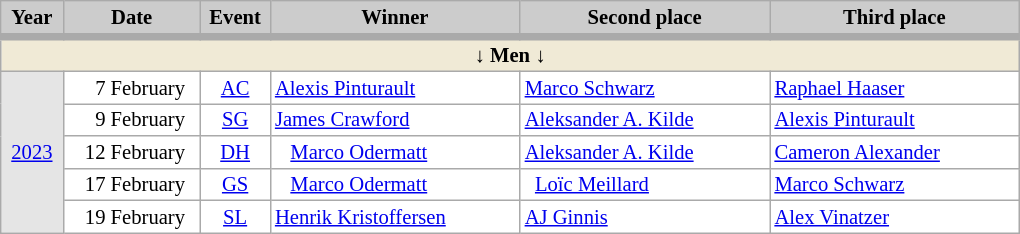<table class="wikitable plainrowheaders" style="background:#fff; font-size:86%; line-height:15px; border:grey solid 1px; border-collapse:collapse;">
<tr style="background:#ccc; text-align:center;">
<th style="background:#ccc;" width="35">Year</th>
<th style="background:#ccc;" width="85">Date</th>
<th style="background:#ccc;" width="40">Event</th>
<th style="background:#ccc;" width="160">Winner</th>
<th style="background:#ccc;" width="160">Second place</th>
<th style="background:#ccc;" width="160">Third place</th>
</tr>
<tr>
<td align=center colspan=6 bgcolor=#F0EAD6 style="border-top-width:5px"><strong>↓ Men ↓</strong></td>
</tr>
<tr>
<td align=center bgcolor=#E5E5E5 rowspan=5><a href='#'>2023</a></td>
<td align=right>7 February  </td>
<td align=center><a href='#'>AC</a></td>
<td> <a href='#'>Alexis Pinturault</a></td>
<td> <a href='#'>Marco Schwarz</a></td>
<td> <a href='#'>Raphael Haaser</a></td>
</tr>
<tr>
<td align=right>9 February  </td>
<td align=center><a href='#'>SG</a></td>
<td> <a href='#'>James Crawford</a></td>
<td> <a href='#'>Aleksander A. Kilde</a></td>
<td> <a href='#'>Alexis Pinturault</a></td>
</tr>
<tr>
<td align=right>12 February  </td>
<td align=center><a href='#'>DH</a></td>
<td>   <a href='#'>Marco Odermatt</a></td>
<td> <a href='#'>Aleksander A. Kilde</a></td>
<td> <a href='#'>Cameron Alexander</a></td>
</tr>
<tr>
<td align=right>17 February  </td>
<td align=center><a href='#'>GS</a></td>
<td>   <a href='#'>Marco Odermatt</a></td>
<td>  <a href='#'>Loïc Meillard</a></td>
<td> <a href='#'>Marco Schwarz</a></td>
</tr>
<tr>
<td align=right>19 February  </td>
<td align=center><a href='#'>SL</a></td>
<td> <a href='#'>Henrik Kristoffersen</a></td>
<td> <a href='#'>AJ Ginnis</a></td>
<td> <a href='#'>Alex Vinatzer</a></td>
</tr>
</table>
